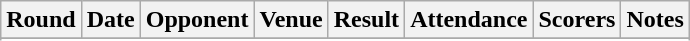<table Class="wikitable">
<tr>
<th>Round</th>
<th>Date</th>
<th>Opponent</th>
<th>Venue</th>
<th>Result</th>
<th>Attendance</th>
<th>Scorers</th>
<th>Notes</th>
</tr>
<tr>
</tr>
<tr style="background: #ffdddd;">
</tr>
<tr>
</tr>
</table>
